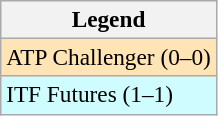<table class=wikitable style=font-size:97%>
<tr>
<th>Legend</th>
</tr>
<tr bgcolor=moccasin>
<td>ATP Challenger (0–0)</td>
</tr>
<tr bgcolor=cffcff>
<td>ITF Futures (1–1)</td>
</tr>
</table>
